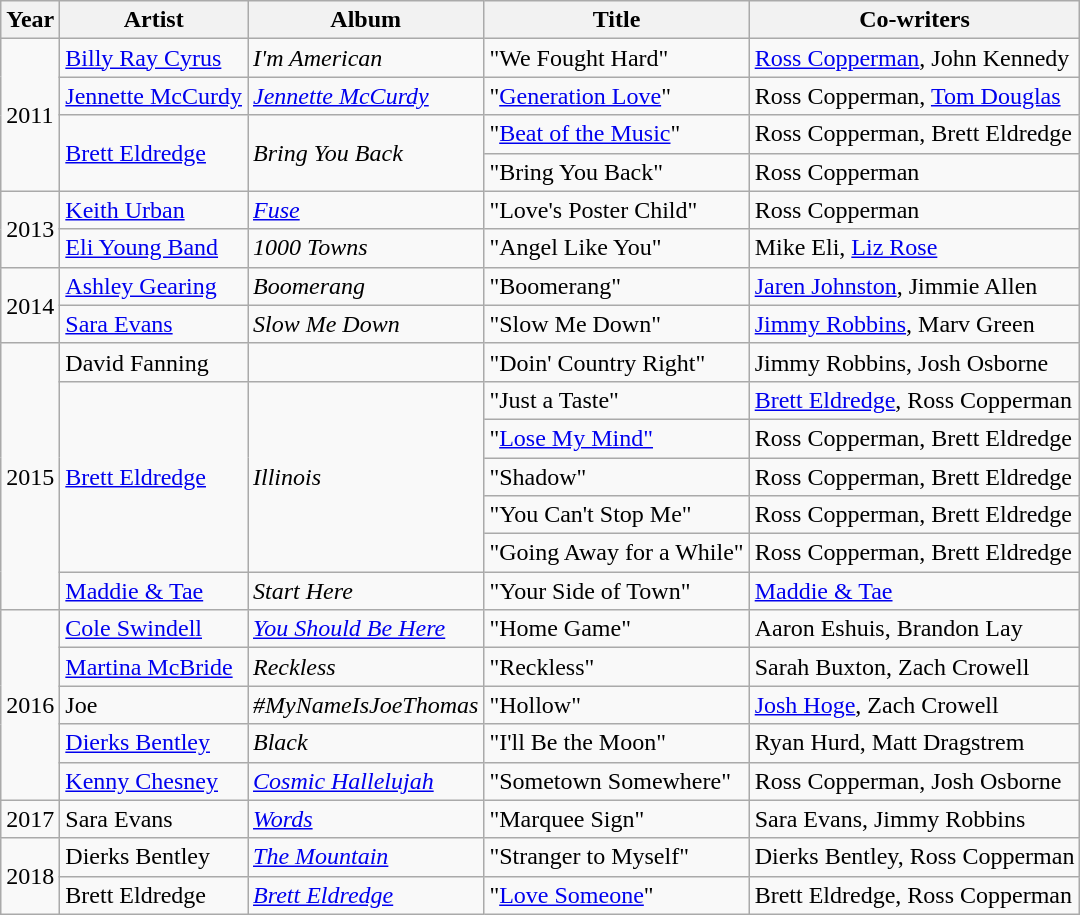<table class="wikitable">
<tr>
<th>Year</th>
<th>Artist</th>
<th>Album</th>
<th>Title</th>
<th>Co-writers</th>
</tr>
<tr>
<td rowspan="4">2011</td>
<td><a href='#'>Billy Ray Cyrus</a></td>
<td><em>I'm American</em></td>
<td>"We Fought Hard"</td>
<td><a href='#'>Ross Copperman</a>, John Kennedy</td>
</tr>
<tr>
<td><a href='#'>Jennette McCurdy</a></td>
<td><em><a href='#'>Jennette McCurdy</a></em></td>
<td>"<a href='#'>Generation Love</a>"</td>
<td>Ross Copperman, <a href='#'>Tom Douglas</a></td>
</tr>
<tr>
<td rowspan="2"><a href='#'>Brett Eldredge</a></td>
<td rowspan="2"><em>Bring You Back</em></td>
<td>"<a href='#'>Beat of the Music</a>"</td>
<td>Ross Copperman, Brett Eldredge</td>
</tr>
<tr>
<td>"Bring You Back"</td>
<td>Ross Copperman</td>
</tr>
<tr>
<td rowspan="2">2013</td>
<td><a href='#'>Keith Urban</a></td>
<td><em><a href='#'>Fuse</a></em></td>
<td>"Love's Poster Child"</td>
<td>Ross Copperman</td>
</tr>
<tr>
<td><a href='#'>Eli Young Band</a></td>
<td><em>1000 Towns</em></td>
<td>"Angel Like You"</td>
<td>Mike Eli, <a href='#'>Liz Rose</a></td>
</tr>
<tr>
<td rowspan="2">2014</td>
<td><a href='#'>Ashley Gearing</a></td>
<td><em>Boomerang</em></td>
<td>"Boomerang"</td>
<td><a href='#'>Jaren Johnston</a>, Jimmie Allen</td>
</tr>
<tr>
<td><a href='#'>Sara Evans</a></td>
<td><em>Slow Me Down</em></td>
<td>"Slow Me Down"</td>
<td><a href='#'>Jimmy Robbins</a>, Marv Green</td>
</tr>
<tr>
<td rowspan="7">2015</td>
<td>David Fanning</td>
<td></td>
<td>"Doin' Country Right"</td>
<td>Jimmy Robbins, Josh Osborne</td>
</tr>
<tr>
<td rowspan="5"><a href='#'>Brett Eldredge</a></td>
<td rowspan="5"><em>Illinois</em></td>
<td>"Just a Taste"</td>
<td><a href='#'>Brett Eldredge</a>, Ross Copperman</td>
</tr>
<tr>
<td>"<a href='#'>Lose My Mind"</a></td>
<td>Ross Copperman, Brett Eldredge</td>
</tr>
<tr>
<td>"Shadow"</td>
<td>Ross Copperman, Brett Eldredge</td>
</tr>
<tr>
<td>"You Can't Stop Me"</td>
<td>Ross Copperman, Brett Eldredge</td>
</tr>
<tr>
<td>"Going Away for a While"</td>
<td>Ross Copperman, Brett Eldredge</td>
</tr>
<tr>
<td><a href='#'>Maddie & Tae</a></td>
<td><em>Start Here</em></td>
<td>"Your Side of Town"</td>
<td><a href='#'>Maddie & Tae</a></td>
</tr>
<tr>
<td rowspan="5">2016</td>
<td><a href='#'>Cole Swindell</a></td>
<td><em><a href='#'>You Should Be Here</a></em></td>
<td>"Home Game"</td>
<td>Aaron Eshuis, Brandon Lay</td>
</tr>
<tr>
<td><a href='#'>Martina McBride</a></td>
<td><em>Reckless</em></td>
<td>"Reckless"</td>
<td>Sarah Buxton, Zach Crowell</td>
</tr>
<tr>
<td>Joe</td>
<td><em>#MyNameIsJoeThomas</em></td>
<td>"Hollow"</td>
<td><a href='#'>Josh Hoge</a>, Zach Crowell</td>
</tr>
<tr>
<td><a href='#'>Dierks Bentley</a></td>
<td><em>Black</em></td>
<td>"I'll Be the Moon"</td>
<td>Ryan Hurd, Matt Dragstrem</td>
</tr>
<tr>
<td><a href='#'>Kenny Chesney</a></td>
<td><em><a href='#'>Cosmic Hallelujah</a></em></td>
<td>"Sometown Somewhere"</td>
<td>Ross Copperman, Josh Osborne</td>
</tr>
<tr>
<td rowspan="1">2017</td>
<td>Sara Evans</td>
<td><em><a href='#'>Words</a></em></td>
<td>"Marquee Sign"</td>
<td>Sara Evans, Jimmy Robbins</td>
</tr>
<tr>
<td rowspan="2">2018</td>
<td>Dierks Bentley</td>
<td><em><a href='#'>The Mountain</a></em></td>
<td>"Stranger to Myself"</td>
<td>Dierks Bentley, Ross Copperman</td>
</tr>
<tr>
<td>Brett Eldredge</td>
<td><em><a href='#'>Brett Eldredge</a></em></td>
<td>"<a href='#'>Love Someone</a>"</td>
<td>Brett Eldredge, Ross Copperman</td>
</tr>
</table>
